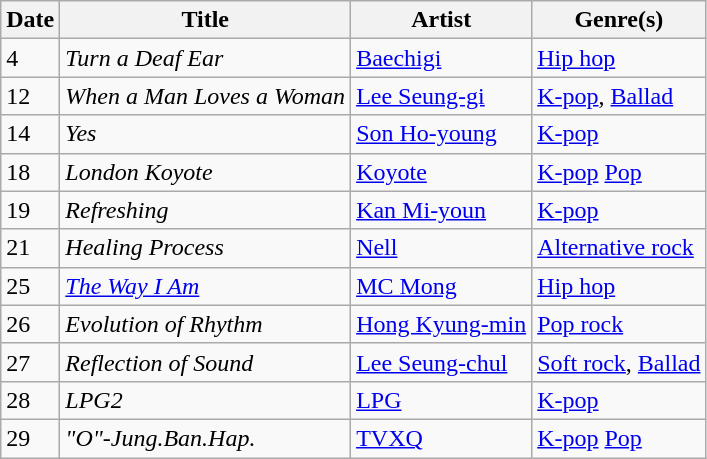<table class="wikitable" style="text-align: left;">
<tr>
<th>Date</th>
<th>Title</th>
<th>Artist</th>
<th>Genre(s)</th>
</tr>
<tr>
<td>4</td>
<td><em>Turn a Deaf Ear</em></td>
<td><a href='#'>Baechigi</a></td>
<td><a href='#'>Hip hop</a></td>
</tr>
<tr>
<td>12</td>
<td><em>When a Man Loves a Woman</em></td>
<td><a href='#'>Lee Seung-gi</a></td>
<td><a href='#'>K-pop</a>, <a href='#'>Ballad</a></td>
</tr>
<tr>
<td>14</td>
<td><em>Yes</em></td>
<td><a href='#'>Son Ho-young</a></td>
<td><a href='#'>K-pop</a></td>
</tr>
<tr>
<td rowspan="1">18</td>
<td><em>London Koyote</em></td>
<td><a href='#'>Koyote</a></td>
<td><a href='#'>K-pop</a> <a href='#'>Pop</a></td>
</tr>
<tr>
<td>19</td>
<td><em>Refreshing</em></td>
<td><a href='#'>Kan Mi-youn</a></td>
<td><a href='#'>K-pop</a></td>
</tr>
<tr>
<td>21</td>
<td><em>Healing Process</em></td>
<td><a href='#'>Nell</a></td>
<td><a href='#'>Alternative rock</a></td>
</tr>
<tr>
<td>25</td>
<td><em><a href='#'>The Way I Am</a></em></td>
<td><a href='#'>MC Mong</a></td>
<td><a href='#'>Hip hop</a></td>
</tr>
<tr>
<td>26</td>
<td><em>Evolution of Rhythm</em></td>
<td><a href='#'>Hong Kyung-min</a></td>
<td><a href='#'>Pop rock</a></td>
</tr>
<tr>
<td>27</td>
<td><em>Reflection of Sound</em></td>
<td><a href='#'>Lee Seung-chul</a></td>
<td><a href='#'>Soft rock</a>, <a href='#'>Ballad</a></td>
</tr>
<tr>
<td>28</td>
<td><em>LPG2</em></td>
<td><a href='#'>LPG</a></td>
<td><a href='#'>K-pop</a></td>
</tr>
<tr>
<td rowspan="1">29</td>
<td><em>"O"-Jung.Ban.Hap.</em></td>
<td><a href='#'>TVXQ</a></td>
<td><a href='#'>K-pop</a> <a href='#'>Pop</a></td>
</tr>
</table>
